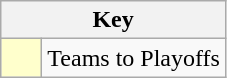<table class="wikitable" style="text-align: center;">
<tr>
<th colspan=2>Key</th>
</tr>
<tr>
<td style="background:#ffffcc; width:20px;"></td>
<td align=left>Teams to Playoffs</td>
</tr>
</table>
